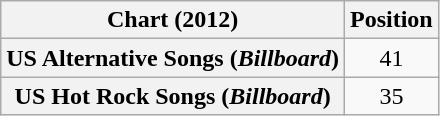<table class="wikitable sortable plainrowheaders">
<tr>
<th scope="col">Chart (2012)</th>
<th scope="col">Position</th>
</tr>
<tr>
<th scope="row">US Alternative Songs (<em>Billboard</em>)</th>
<td align="center">41</td>
</tr>
<tr>
<th scope="row">US Hot Rock Songs (<em>Billboard</em>)</th>
<td align="center">35</td>
</tr>
</table>
